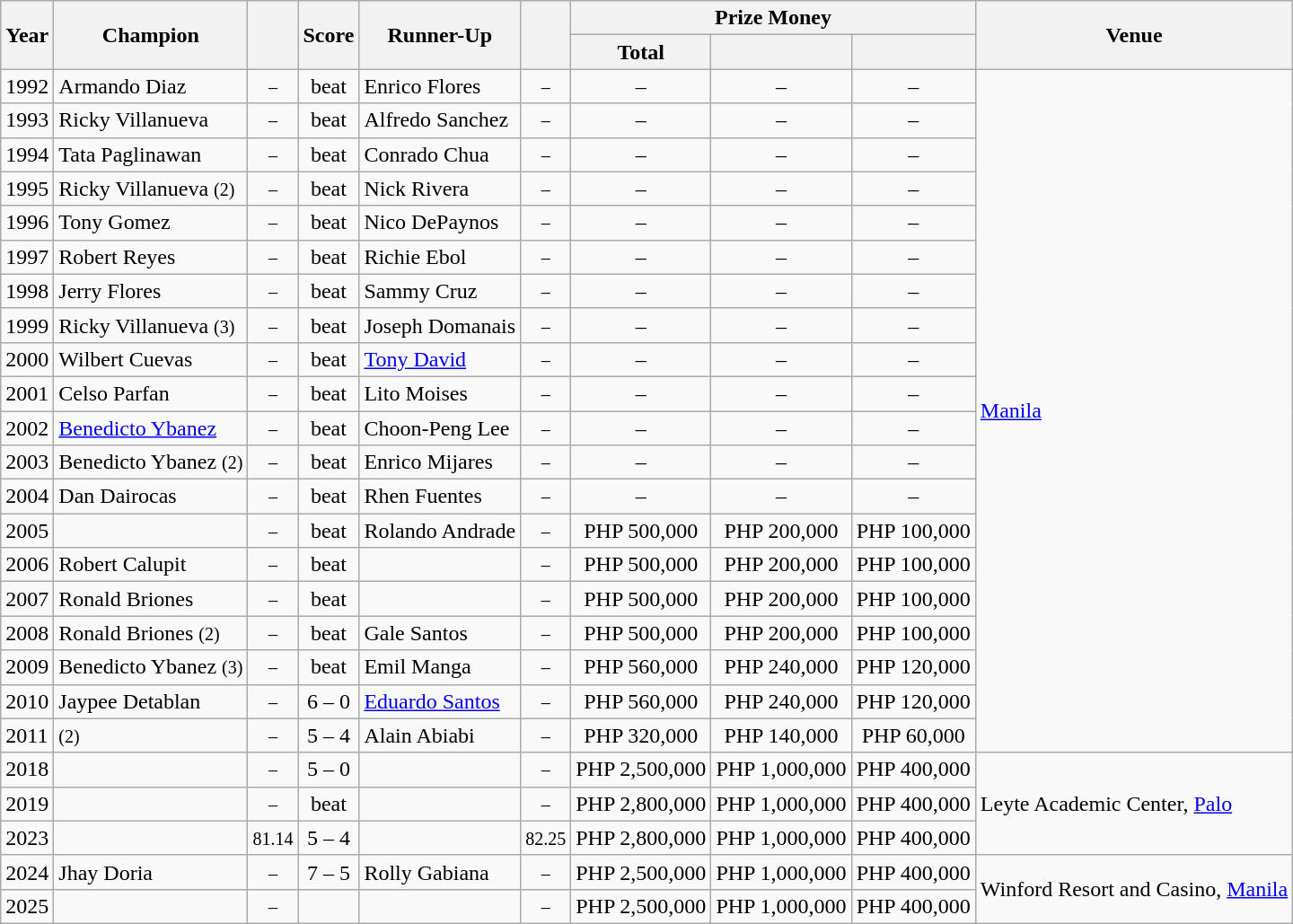<table class="wikitable sortable">
<tr>
<th rowspan=2>Year</th>
<th rowspan=2>Champion</th>
<th rowspan=2></th>
<th rowspan=2>Score</th>
<th rowspan=2>Runner-Up</th>
<th rowspan=2></th>
<th colspan=3>Prize Money</th>
<th rowspan=2>Venue</th>
</tr>
<tr>
<th>Total</th>
<th></th>
<th></th>
</tr>
<tr>
<td>1992</td>
<td> Armando Diaz</td>
<td align=center><small><span>–</span></small></td>
<td align=center>beat</td>
<td> Enrico Flores</td>
<td align=center><small><span>–</span></small></td>
<td align=center>–</td>
<td align=center>–</td>
<td align=center>–</td>
<td rowspan=20><a href='#'>Manila</a></td>
</tr>
<tr>
<td>1993</td>
<td> Ricky Villanueva</td>
<td align=center><small><span>–</span></small></td>
<td align=center>beat</td>
<td> Alfredo Sanchez</td>
<td align=center><small><span>–</span></small></td>
<td align=center>–</td>
<td align=center>–</td>
<td align=center>–</td>
</tr>
<tr>
<td>1994</td>
<td> Tata Paglinawan</td>
<td align=center><small><span>–</span></small></td>
<td align=center>beat</td>
<td> Conrado Chua</td>
<td align=center><small><span>–</span></small></td>
<td align=center>–</td>
<td align=center>–</td>
<td align=center>–</td>
</tr>
<tr>
<td>1995</td>
<td> Ricky Villanueva <small>(2)</small></td>
<td align=center><small><span>–</span></small></td>
<td align=center>beat</td>
<td> Nick Rivera</td>
<td align=center><small><span>–</span></small></td>
<td align=center>–</td>
<td align=center>–</td>
<td align=center>–</td>
</tr>
<tr>
<td>1996</td>
<td> Tony Gomez</td>
<td align=center><small><span>–</span></small></td>
<td align=center>beat</td>
<td> Nico DePaynos</td>
<td align=center><small><span>–</span></small></td>
<td align=center>–</td>
<td align=center>–</td>
<td align=center>–</td>
</tr>
<tr>
<td>1997</td>
<td> Robert Reyes</td>
<td align=center><small><span>–</span></small></td>
<td align=center>beat</td>
<td> Richie Ebol</td>
<td align=center><small><span>–</span></small></td>
<td align=center>–</td>
<td align=center>–</td>
<td align=center>–</td>
</tr>
<tr>
<td>1998</td>
<td> Jerry Flores</td>
<td align=center><small><span>–</span></small></td>
<td align=center>beat</td>
<td> Sammy Cruz</td>
<td align=center><small><span>–</span></small></td>
<td align=center>–</td>
<td align=center>–</td>
<td align=center>–</td>
</tr>
<tr>
<td>1999</td>
<td> Ricky Villanueva <small>(3)</small></td>
<td align=center><small><span>–</span></small></td>
<td align=center>beat</td>
<td> Joseph Domanais</td>
<td align=center><small><span>–</span></small></td>
<td align=center>–</td>
<td align=center>–</td>
<td align=center>–</td>
</tr>
<tr>
<td>2000</td>
<td> Wilbert Cuevas</td>
<td align=center><small><span>–</span></small></td>
<td align=center>beat</td>
<td> <a href='#'>Tony David</a></td>
<td align=center><small><span>–</span></small></td>
<td align=center>–</td>
<td align=center>–</td>
<td align=center>–</td>
</tr>
<tr>
<td>2001</td>
<td> Celso Parfan</td>
<td align=center><small><span>–</span></small></td>
<td align=center>beat</td>
<td> Lito Moises</td>
<td align=center><small><span>–</span></small></td>
<td align=center>–</td>
<td align=center>–</td>
<td align=center>–</td>
</tr>
<tr>
<td>2002</td>
<td> <a href='#'>Benedicto Ybanez</a></td>
<td align=center><small><span>–</span></small></td>
<td align=center>beat</td>
<td> Choon-Peng Lee</td>
<td align=center><small><span>–</span></small></td>
<td align=center>–</td>
<td align=center>–</td>
<td align=center>–</td>
</tr>
<tr>
<td>2003</td>
<td> Benedicto Ybanez <small>(2)</small></td>
<td align=center><small><span>–</span></small></td>
<td align=center>beat</td>
<td> Enrico Mijares</td>
<td align=center><small><span>–</span></small></td>
<td align=center>–</td>
<td align=center>–</td>
<td align=center>–</td>
</tr>
<tr>
<td>2004</td>
<td> Dan Dairocas</td>
<td align=center><small><span>–</span></small></td>
<td align=center>beat</td>
<td> Rhen Fuentes</td>
<td align=center><small><span>–</span></small></td>
<td align=center>–</td>
<td align=center>–</td>
<td align=center>–</td>
</tr>
<tr>
<td>2005</td>
<td></td>
<td align=center><small><span>–</span></small></td>
<td align=center>beat</td>
<td> Rolando Andrade</td>
<td align=center><small><span>–</span></small></td>
<td align=center>PHP 500,000</td>
<td align=center>PHP 200,000</td>
<td align=center>PHP 100,000</td>
</tr>
<tr>
<td>2006</td>
<td> Robert Calupit</td>
<td align=center><small><span>–</span></small></td>
<td align=center>beat</td>
<td></td>
<td align=center><small><span>–</span></small></td>
<td align=center>PHP 500,000</td>
<td align=center>PHP 200,000</td>
<td align=center>PHP 100,000</td>
</tr>
<tr>
<td>2007</td>
<td> Ronald Briones</td>
<td align=center><small><span>–</span></small></td>
<td align=center>beat</td>
<td></td>
<td align=center><small><span>–</span></small></td>
<td align=center>PHP 500,000</td>
<td align=center>PHP 200,000</td>
<td align=center>PHP 100,000</td>
</tr>
<tr>
<td>2008</td>
<td> Ronald Briones <small>(2)</small></td>
<td align=center><small><span>–</span></small></td>
<td align=center>beat</td>
<td> Gale Santos</td>
<td align=center><small><span>–</span></small></td>
<td align=center>PHP 500,000</td>
<td align=center>PHP 200,000</td>
<td align=center>PHP 100,000</td>
</tr>
<tr>
<td>2009</td>
<td> Benedicto Ybanez <small>(3)</small></td>
<td align=center><small><span>–</span></small></td>
<td align=center>beat</td>
<td> Emil Manga</td>
<td align=center><small><span>–</span></small></td>
<td align=center>PHP 560,000</td>
<td align=center>PHP 240,000</td>
<td align=center>PHP 120,000</td>
</tr>
<tr>
<td>2010</td>
<td> Jaypee Detablan</td>
<td align=center><small><span>–</span></small></td>
<td align=center>6 – 0</td>
<td> <a href='#'>Eduardo Santos</a></td>
<td align=center><small><span>–</span></small></td>
<td align=center>PHP 560,000</td>
<td align=center>PHP 240,000</td>
<td align=center>PHP 120,000</td>
</tr>
<tr>
<td>2011</td>
<td> <small>(2)</small></td>
<td align=center><small><span>–</span></small></td>
<td align=center>5 – 4</td>
<td> Alain Abiabi</td>
<td align=center><small><span>–</span></small></td>
<td align=center>PHP 320,000</td>
<td align=center>PHP 140,000</td>
<td align=center>PHP 60,000</td>
</tr>
<tr>
<td>2018</td>
<td></td>
<td align=center><small><span>–</span></small></td>
<td align=center>5 – 0</td>
<td></td>
<td align=center><small><span>–</span></small></td>
<td align=center>PHP 2,500,000</td>
<td align=center>PHP 1,000,000</td>
<td align=center>PHP 400,000</td>
<td rowspan=3>Leyte Academic Center, <a href='#'>Palo</a></td>
</tr>
<tr>
<td>2019</td>
<td></td>
<td align=center><small><span>–</span></small></td>
<td align=center>beat</td>
<td></td>
<td align=center><small><span>–</span></small></td>
<td align=center>PHP 2,800,000</td>
<td align=center>PHP 1,000,000</td>
<td align=center>PHP 400,000</td>
</tr>
<tr>
<td>2023</td>
<td></td>
<td align=center><small><span>81.14</span></small></td>
<td align=center>5 – 4</td>
<td></td>
<td align=center><small><span>82.25</span></small></td>
<td align=center>PHP 2,800,000</td>
<td align=center>PHP 1,000,000</td>
<td align=center>PHP 400,000</td>
</tr>
<tr>
<td>2024</td>
<td> Jhay Doria</td>
<td align=center><small><span>–</span></small></td>
<td align=center>7 – 5</td>
<td> Rolly Gabiana</td>
<td align=center><small><span>–</span></small></td>
<td align=center>PHP 2,500,000</td>
<td align=center>PHP 1,000,000</td>
<td align=center>PHP 400,000</td>
<td rowspan=2>Winford Resort and Casino, <a href='#'>Manila</a></td>
</tr>
<tr>
<td>2025</td>
<td></td>
<td align=center><small><span>–</span></small></td>
<td align=center></td>
<td></td>
<td align=center><small><span>–</span></small></td>
<td align=center>PHP 2,500,000</td>
<td align=center>PHP 1,000,000</td>
<td align=center>PHP 400,000</td>
</tr>
</table>
